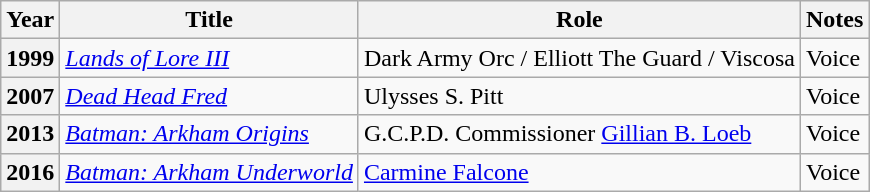<table class="wikitable plainrowheaders sortable">
<tr>
<th scope="col">Year</th>
<th scope="col">Title</th>
<th scope="col">Role</th>
<th scope="col">Notes</th>
</tr>
<tr>
<th scope="row">1999</th>
<td><em><a href='#'>Lands of Lore III</a></em></td>
<td>Dark Army Orc / Elliott The Guard / Viscosa</td>
<td>Voice</td>
</tr>
<tr>
<th scope="row">2007</th>
<td><em><a href='#'>Dead Head Fred</a></em></td>
<td>Ulysses S. Pitt</td>
<td>Voice</td>
</tr>
<tr>
<th scope="row">2013</th>
<td><em><a href='#'>Batman: Arkham Origins</a></em></td>
<td>G.C.P.D. Commissioner <a href='#'>Gillian B. Loeb</a></td>
<td>Voice</td>
</tr>
<tr>
<th scope="row">2016</th>
<td><em><a href='#'>Batman: Arkham Underworld</a></em></td>
<td><a href='#'>Carmine Falcone</a></td>
<td>Voice</td>
</tr>
</table>
